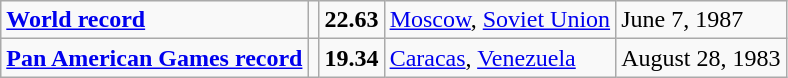<table class="wikitable">
<tr>
<td><strong><a href='#'>World record</a></strong></td>
<td></td>
<td><strong>22.63</strong></td>
<td><a href='#'>Moscow</a>, <a href='#'>Soviet Union</a></td>
<td>June 7, 1987</td>
</tr>
<tr>
<td><strong><a href='#'>Pan American Games record</a></strong></td>
<td></td>
<td><strong>19.34</strong></td>
<td><a href='#'>Caracas</a>, <a href='#'>Venezuela</a></td>
<td>August 28, 1983</td>
</tr>
</table>
